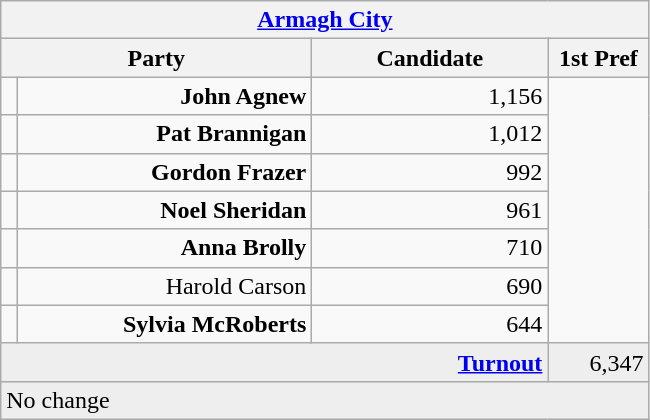<table class="wikitable">
<tr>
<th colspan="4" align="center"><a href='#'>Armagh City</a></th>
</tr>
<tr>
<th colspan="2" align="center" width=200>Party</th>
<th width=150>Candidate</th>
<th width=60>1st Pref</th>
</tr>
<tr>
<td></td>
<td align="right"><strong>John Agnew</strong></td>
<td align="right">1,156</td>
</tr>
<tr>
<td></td>
<td align="right"><strong>Pat Brannigan</strong></td>
<td align="right">1,012</td>
</tr>
<tr>
<td></td>
<td align="right"><strong>Gordon Frazer</strong></td>
<td align="right">992</td>
</tr>
<tr>
<td></td>
<td align="right"><strong>Noel Sheridan</strong></td>
<td align="right">961</td>
</tr>
<tr>
<td></td>
<td align="right"><strong>Anna Brolly</strong></td>
<td align="right">710</td>
</tr>
<tr>
<td></td>
<td align="right">Harold Carson</td>
<td align="right">690</td>
</tr>
<tr>
<td></td>
<td align="right"><strong>Sylvia McRoberts</strong></td>
<td align="right">644</td>
</tr>
<tr bgcolor="EEEEEE">
<td colspan=3 align="right"><strong><a href='#'>Turnout</a></strong></td>
<td align="right">6,347</td>
</tr>
<tr bgcolor="EEEEEE">
<td colspan=4>No change</td>
</tr>
</table>
